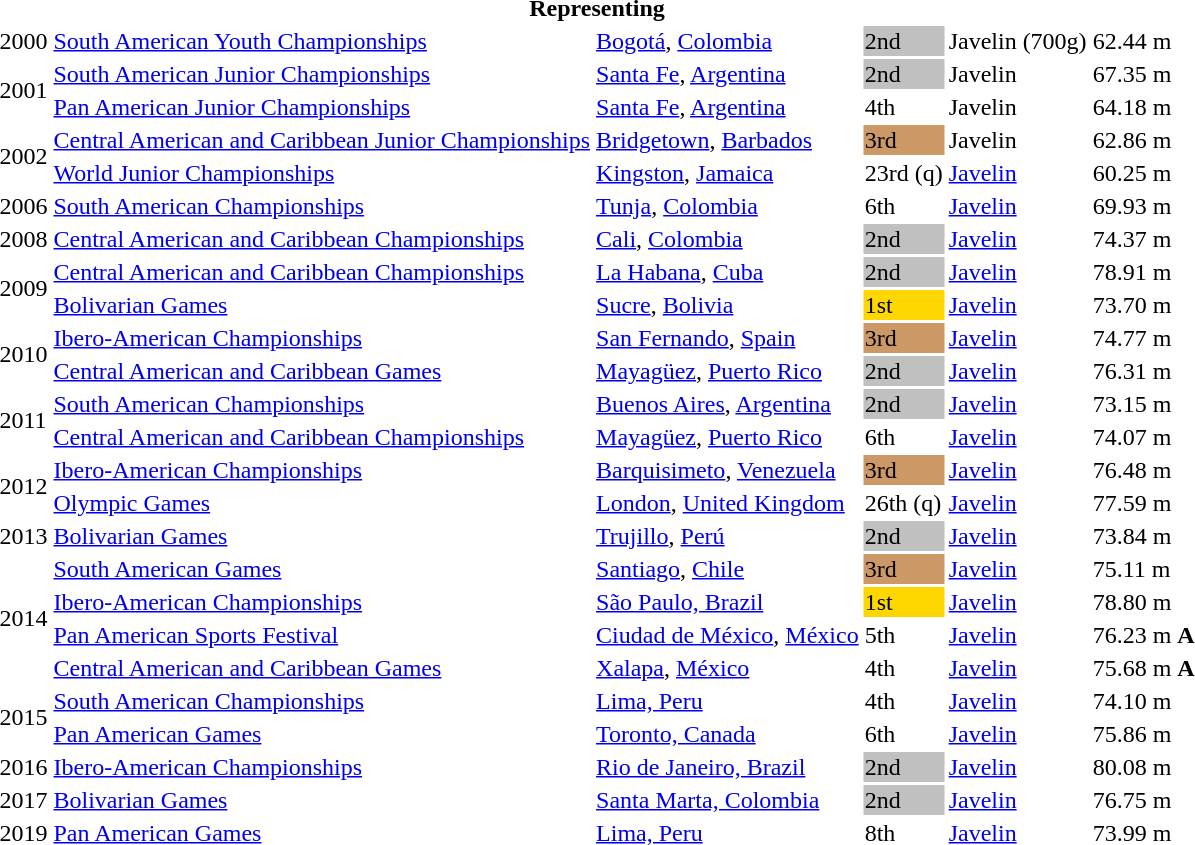<table>
<tr>
<th colspan="6">Representing </th>
</tr>
<tr>
<td>2000</td>
<td><a href='#'>South American Youth Championships</a></td>
<td><a href='#'>Bogotá</a>, <a href='#'>Colombia</a></td>
<td bgcolor=silver>2nd</td>
<td>Javelin (700g)</td>
<td>62.44 m</td>
</tr>
<tr>
<td rowspan=2>2001</td>
<td><a href='#'>South American Junior Championships</a></td>
<td><a href='#'>Santa Fe</a>, <a href='#'>Argentina</a></td>
<td bgcolor=silver>2nd</td>
<td>Javelin</td>
<td>67.35 m</td>
</tr>
<tr>
<td><a href='#'>Pan American Junior Championships</a></td>
<td><a href='#'>Santa Fe</a>, <a href='#'>Argentina</a></td>
<td>4th</td>
<td>Javelin</td>
<td>64.18 m</td>
</tr>
<tr>
<td rowspan=2>2002</td>
<td><a href='#'>Central American and Caribbean Junior Championships</a></td>
<td><a href='#'>Bridgetown</a>, <a href='#'>Barbados</a></td>
<td bgcolor="cc9966">3rd</td>
<td>Javelin</td>
<td>62.86 m</td>
</tr>
<tr>
<td><a href='#'>World Junior Championships</a></td>
<td><a href='#'>Kingston</a>, <a href='#'>Jamaica</a></td>
<td>23rd (q)</td>
<td><a href='#'>Javelin</a></td>
<td>60.25 m</td>
</tr>
<tr>
<td>2006</td>
<td><a href='#'>South American Championships</a></td>
<td><a href='#'>Tunja</a>, <a href='#'>Colombia</a></td>
<td>6th</td>
<td><a href='#'>Javelin</a></td>
<td>69.93 m</td>
</tr>
<tr>
<td>2008</td>
<td><a href='#'>Central American and Caribbean Championships</a></td>
<td><a href='#'>Cali</a>, <a href='#'>Colombia</a></td>
<td bgcolor=silver>2nd</td>
<td><a href='#'>Javelin</a></td>
<td>74.37 m</td>
</tr>
<tr>
<td rowspan=2>2009</td>
<td><a href='#'>Central American and Caribbean Championships</a></td>
<td><a href='#'>La Habana</a>, <a href='#'>Cuba</a></td>
<td bgcolor=silver>2nd</td>
<td><a href='#'>Javelin</a></td>
<td>78.91 m</td>
</tr>
<tr>
<td><a href='#'>Bolivarian Games</a></td>
<td><a href='#'>Sucre</a>, <a href='#'>Bolivia</a></td>
<td bgcolor=gold>1st</td>
<td><a href='#'>Javelin</a></td>
<td>73.70 m</td>
</tr>
<tr>
<td rowspan=2>2010</td>
<td><a href='#'>Ibero-American Championships</a></td>
<td><a href='#'>San Fernando</a>, <a href='#'>Spain</a></td>
<td bgcolor="cc9966">3rd</td>
<td><a href='#'>Javelin</a></td>
<td>74.77 m</td>
</tr>
<tr>
<td><a href='#'>Central American and Caribbean Games</a></td>
<td><a href='#'>Mayagüez</a>, <a href='#'>Puerto Rico</a></td>
<td bgcolor=silver>2nd</td>
<td><a href='#'>Javelin</a></td>
<td>76.31 m</td>
</tr>
<tr>
<td rowspan=2>2011</td>
<td><a href='#'>South American Championships</a></td>
<td><a href='#'>Buenos Aires</a>, <a href='#'>Argentina</a></td>
<td bgcolor=silver>2nd</td>
<td><a href='#'>Javelin</a></td>
<td>73.15 m</td>
</tr>
<tr>
<td><a href='#'>Central American and Caribbean Championships</a></td>
<td><a href='#'>Mayagüez</a>, <a href='#'>Puerto Rico</a></td>
<td>6th</td>
<td><a href='#'>Javelin</a></td>
<td>74.07 m</td>
</tr>
<tr>
<td rowspan=2>2012</td>
<td><a href='#'>Ibero-American Championships</a></td>
<td><a href='#'>Barquisimeto</a>, <a href='#'>Venezuela</a></td>
<td bgcolor="cc9966">3rd</td>
<td><a href='#'>Javelin</a></td>
<td>76.48 m</td>
</tr>
<tr>
<td><a href='#'>Olympic Games</a></td>
<td><a href='#'>London</a>, <a href='#'>United Kingdom</a></td>
<td>26th (q)</td>
<td><a href='#'>Javelin</a></td>
<td>77.59 m</td>
</tr>
<tr>
<td>2013</td>
<td><a href='#'>Bolivarian Games</a></td>
<td><a href='#'>Trujillo</a>, <a href='#'>Perú</a></td>
<td bgcolor=silver>2nd</td>
<td><a href='#'>Javelin</a></td>
<td>73.84 m</td>
</tr>
<tr>
<td rowspan=4>2014</td>
<td><a href='#'>South American Games</a></td>
<td><a href='#'>Santiago</a>, <a href='#'>Chile</a></td>
<td bgcolor="cc9966">3rd</td>
<td><a href='#'>Javelin</a></td>
<td>75.11 m</td>
</tr>
<tr>
<td><a href='#'>Ibero-American Championships</a></td>
<td><a href='#'>São Paulo, Brazil</a></td>
<td bgcolor="gold">1st</td>
<td><a href='#'>Javelin</a></td>
<td>78.80 m</td>
</tr>
<tr>
<td><a href='#'>Pan American Sports Festival</a></td>
<td><a href='#'>Ciudad de México</a>, <a href='#'>México</a></td>
<td>5th</td>
<td><a href='#'>Javelin</a></td>
<td>76.23 m <strong>A</strong></td>
</tr>
<tr>
<td><a href='#'>Central American and Caribbean Games</a></td>
<td><a href='#'>Xalapa</a>, <a href='#'>México</a></td>
<td>4th</td>
<td><a href='#'>Javelin</a></td>
<td>75.68 m <strong>A</strong></td>
</tr>
<tr>
<td rowspan=2>2015</td>
<td><a href='#'>South American Championships</a></td>
<td><a href='#'>Lima, Peru</a></td>
<td>4th</td>
<td><a href='#'>Javelin</a></td>
<td>74.10 m</td>
</tr>
<tr>
<td><a href='#'>Pan American Games</a></td>
<td><a href='#'>Toronto, Canada</a></td>
<td>6th</td>
<td><a href='#'>Javelin</a></td>
<td>75.86 m</td>
</tr>
<tr>
<td>2016</td>
<td><a href='#'>Ibero-American Championships</a></td>
<td><a href='#'>Rio de Janeiro, Brazil</a></td>
<td bgcolor="silver">2nd</td>
<td><a href='#'>Javelin</a></td>
<td>80.08 m</td>
</tr>
<tr>
<td>2017</td>
<td><a href='#'>Bolivarian Games</a></td>
<td><a href='#'>Santa Marta, Colombia</a></td>
<td bgcolor="silver">2nd</td>
<td><a href='#'>Javelin</a></td>
<td>76.75 m</td>
</tr>
<tr>
<td>2019</td>
<td><a href='#'>Pan American Games</a></td>
<td><a href='#'>Lima, Peru</a></td>
<td>8th</td>
<td><a href='#'>Javelin</a></td>
<td>73.99 m</td>
</tr>
</table>
